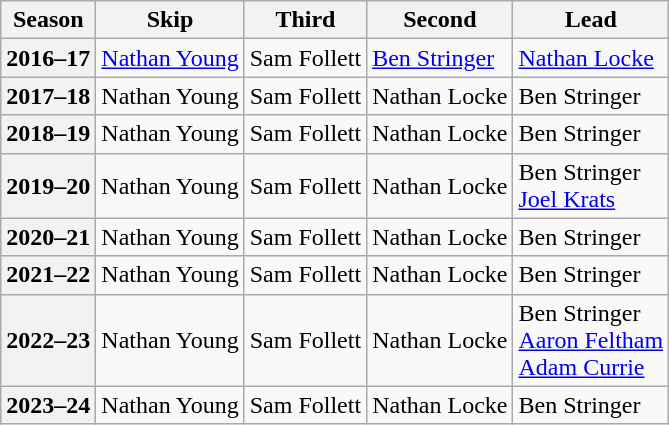<table class="wikitable">
<tr>
<th scope="col">Season</th>
<th scope="col">Skip</th>
<th scope="col">Third</th>
<th scope="col">Second</th>
<th scope="col">Lead</th>
</tr>
<tr>
<th scope="row">2016–17</th>
<td><a href='#'>Nathan Young</a></td>
<td>Sam Follett</td>
<td><a href='#'>Ben Stringer</a></td>
<td><a href='#'>Nathan Locke</a></td>
</tr>
<tr>
<th scope="row">2017–18</th>
<td>Nathan Young</td>
<td>Sam Follett</td>
<td>Nathan Locke</td>
<td>Ben Stringer</td>
</tr>
<tr>
<th scope="row">2018–19</th>
<td>Nathan Young</td>
<td>Sam Follett</td>
<td>Nathan Locke</td>
<td>Ben Stringer</td>
</tr>
<tr>
<th scope="row">2019–20</th>
<td>Nathan Young</td>
<td>Sam Follett</td>
<td>Nathan Locke</td>
<td>Ben Stringer <br> <a href='#'>Joel Krats</a></td>
</tr>
<tr>
<th scope="row">2020–21</th>
<td>Nathan Young</td>
<td>Sam Follett</td>
<td>Nathan Locke</td>
<td>Ben Stringer</td>
</tr>
<tr>
<th scope="row">2021–22</th>
<td>Nathan Young</td>
<td>Sam Follett</td>
<td>Nathan Locke</td>
<td>Ben Stringer</td>
</tr>
<tr>
<th scope="row">2022–23</th>
<td>Nathan Young</td>
<td>Sam Follett</td>
<td>Nathan Locke</td>
<td>Ben Stringer <br> <a href='#'>Aaron Feltham</a> <br> <a href='#'>Adam Currie</a></td>
</tr>
<tr>
<th scope="row">2023–24</th>
<td>Nathan Young</td>
<td>Sam Follett</td>
<td>Nathan Locke</td>
<td>Ben Stringer</td>
</tr>
</table>
